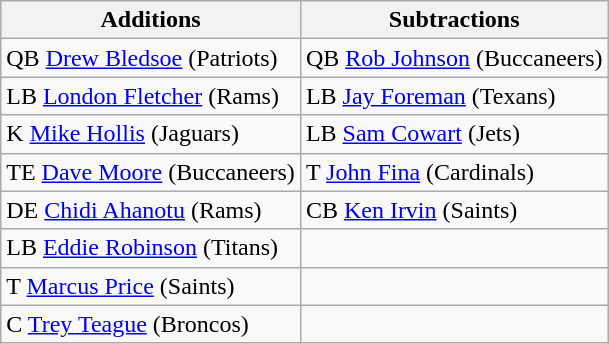<table class="wikitable">
<tr>
<th>Additions</th>
<th>Subtractions</th>
</tr>
<tr>
<td>QB <a href='#'>Drew Bledsoe</a> (Patriots)</td>
<td>QB <a href='#'>Rob Johnson</a> (Buccaneers)</td>
</tr>
<tr>
<td>LB <a href='#'>London Fletcher</a> (Rams)</td>
<td>LB <a href='#'>Jay Foreman</a> (Texans)</td>
</tr>
<tr>
<td>K <a href='#'>Mike Hollis</a> (Jaguars)</td>
<td>LB <a href='#'>Sam Cowart</a> (Jets)</td>
</tr>
<tr>
<td>TE <a href='#'>Dave Moore</a> (Buccaneers)</td>
<td>T <a href='#'>John Fina</a> (Cardinals)</td>
</tr>
<tr>
<td>DE <a href='#'>Chidi Ahanotu</a> (Rams)</td>
<td>CB <a href='#'>Ken Irvin</a> (Saints)</td>
</tr>
<tr>
<td>LB <a href='#'>Eddie Robinson</a> (Titans)</td>
<td></td>
</tr>
<tr>
<td>T <a href='#'>Marcus Price</a> (Saints)</td>
<td></td>
</tr>
<tr>
<td>C <a href='#'>Trey Teague</a> (Broncos)</td>
<td></td>
</tr>
</table>
